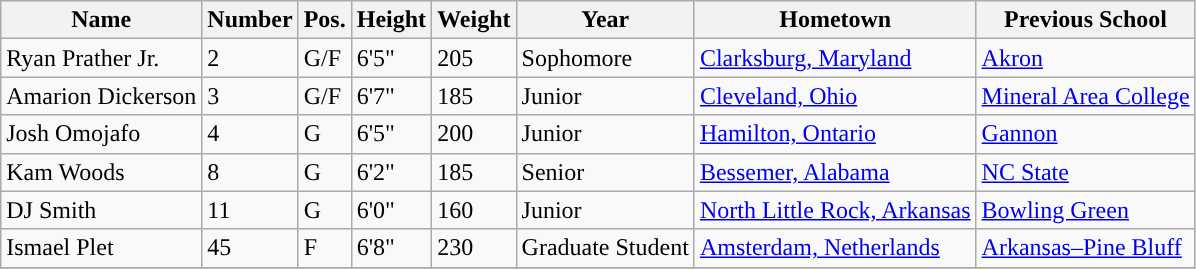<table class="wikitable sortable" border="1">
<tr align=center>
<th style="background:#">Name</th>
<th style="background:#">Number</th>
<th style="background:#">Pos.</th>
<th style="background:#">Height</th>
<th style="background:#">Weight</th>
<th style="background:#">Year</th>
<th style="background:#">Hometown</th>
<th style="background:#">Previous School</th>
</tr>
<tr>
<td>Ryan Prather Jr.</td>
<td>2</td>
<td>G/F</td>
<td>6'5"</td>
<td>205</td>
<td> Sophomore</td>
<td><a href='#'>Clarksburg, Maryland</a></td>
<td><a href='#'>Akron</a></td>
</tr>
<tr>
<td>Amarion Dickerson</td>
<td>3</td>
<td>G/F</td>
<td>6'7"</td>
<td>185</td>
<td>Junior</td>
<td><a href='#'>Cleveland, Ohio</a></td>
<td><a href='#'>Mineral Area College</a></td>
</tr>
<tr>
<td>Josh Omojafo</td>
<td>4</td>
<td>G</td>
<td>6'5"</td>
<td>200</td>
<td>Junior</td>
<td><a href='#'>Hamilton, Ontario</a></td>
<td><a href='#'>Gannon</a></td>
</tr>
<tr>
<td>Kam Woods</td>
<td>8</td>
<td>G</td>
<td>6'2"</td>
<td>185</td>
<td>Senior</td>
<td><a href='#'>Bessemer, Alabama</a></td>
<td><a href='#'>NC State</a></td>
</tr>
<tr>
<td>DJ Smith</td>
<td>11</td>
<td>G</td>
<td>6'0"</td>
<td>160</td>
<td>Junior</td>
<td><a href='#'>North Little Rock, Arkansas</a></td>
<td><a href='#'>Bowling Green</a></td>
</tr>
<tr>
<td>Ismael Plet</td>
<td>45</td>
<td>F</td>
<td>6'8"</td>
<td>230</td>
<td>Graduate Student</td>
<td><a href='#'>Amsterdam, Netherlands</a></td>
<td><a href='#'>Arkansas–Pine Bluff</a></td>
</tr>
<tr>
</tr>
</table>
